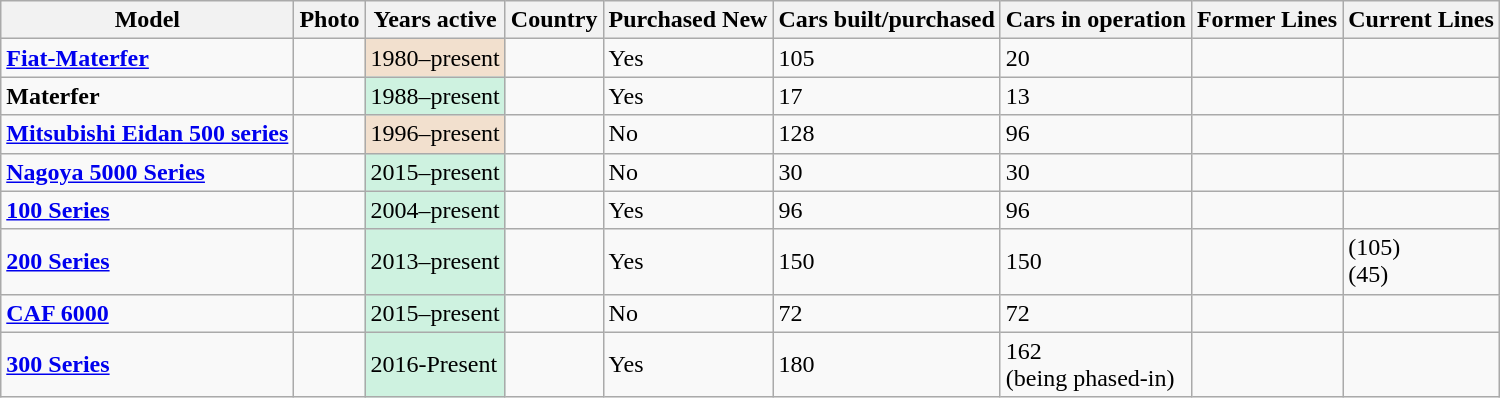<table class="wikitable sortable">
<tr>
<th>Model</th>
<th>Photo</th>
<th>Years active</th>
<th>Country</th>
<th>Purchased New</th>
<th>Cars built/purchased</th>
<th>Cars in operation</th>
<th>Former Lines</th>
<th>Current Lines</th>
</tr>
<tr>
<td><strong><a href='#'>Fiat-Materfer</a></strong></td>
<td></td>
<td style="background:#F2E0CE;">1980–present</td>
<td></td>
<td>Yes</td>
<td>105</td>
<td>20 <br> </td>
<td> </td>
<td> </td>
</tr>
<tr>
<td><strong>Materfer</strong></td>
<td></td>
<td style="background:#CEF2E0;">1988–present</td>
<td></td>
<td>Yes</td>
<td>17</td>
<td>13</td>
<td></td>
<td></td>
</tr>
<tr>
<td><strong><a href='#'> Mitsubishi Eidan 500 series</a></strong></td>
<td></td>
<td style="background:#F2E0CE;">1996–present</td>
<td></td>
<td>No</td>
<td>128</td>
<td>96</td>
<td></td>
<td></td>
</tr>
<tr>
<td><strong><a href='#'>Nagoya 5000 Series</a></strong></td>
<td></td>
<td style="background:#CEF2E0;">2015–present</td>
<td></td>
<td>No</td>
<td>30</td>
<td>30</td>
<td></td>
<td></td>
</tr>
<tr>
<td><strong><a href='#'>100 Series</a></strong></td>
<td></td>
<td style="background:#CEF2E0;">2004–present</td>
<td> </td>
<td>Yes</td>
<td>96</td>
<td>96</td>
<td></td>
<td></td>
</tr>
<tr>
<td><strong><a href='#'>200 Series</a></strong></td>
<td></td>
<td style="background:#CEF2E0;">2013–present</td>
<td></td>
<td>Yes</td>
<td>150</td>
<td>150</td>
<td></td>
<td> (105) <br>  (45)</td>
</tr>
<tr>
<td><strong><a href='#'>CAF 6000</a></strong></td>
<td></td>
<td style="background:#CEF2E0;">2015–present</td>
<td></td>
<td>No</td>
<td>72</td>
<td>72</td>
<td></td>
<td></td>
</tr>
<tr>
<td><strong><a href='#'>300 Series</a></strong></td>
<td></td>
<td style="background:#CEF2E0;">2016-Present</td>
<td></td>
<td>Yes</td>
<td>180</td>
<td>162<br>(being phased-in)</td>
<td></td>
<td> <br> </td>
</tr>
</table>
